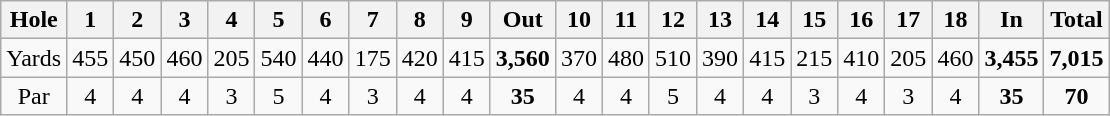<table class="wikitable" style="text-align:center">
<tr>
<th align="left">Hole</th>
<th>1</th>
<th>2</th>
<th>3</th>
<th>4</th>
<th>5</th>
<th>6</th>
<th>7</th>
<th>8</th>
<th>9</th>
<th>Out</th>
<th>10</th>
<th>11</th>
<th>12</th>
<th>13</th>
<th>14</th>
<th>15</th>
<th>16</th>
<th>17</th>
<th>18</th>
<th>In</th>
<th>Total</th>
</tr>
<tr>
<td align="center">Yards</td>
<td>455</td>
<td>450</td>
<td>460</td>
<td>205</td>
<td>540</td>
<td>440</td>
<td>175</td>
<td>420</td>
<td>415</td>
<td><strong>3,560</strong></td>
<td>370</td>
<td>480</td>
<td>510</td>
<td>390</td>
<td>415</td>
<td>215</td>
<td>410</td>
<td>205</td>
<td>460</td>
<td><strong>3,455</strong></td>
<td><strong>7,015</strong></td>
</tr>
<tr>
<td align="center">Par</td>
<td>4</td>
<td>4</td>
<td>4</td>
<td>3</td>
<td>5</td>
<td>4</td>
<td>3</td>
<td>4</td>
<td>4</td>
<td><strong>35</strong></td>
<td>4</td>
<td>4</td>
<td>5</td>
<td>4</td>
<td>4</td>
<td>3</td>
<td>4</td>
<td>3</td>
<td>4</td>
<td><strong>35</strong></td>
<td><strong>70</strong></td>
</tr>
</table>
